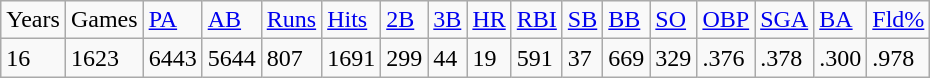<table class="wikitable">
<tr>
<td>Years</td>
<td>Games</td>
<td><a href='#'>PA</a></td>
<td><a href='#'>AB</a></td>
<td><a href='#'>Runs</a></td>
<td><a href='#'>Hits</a></td>
<td><a href='#'>2B</a></td>
<td><a href='#'>3B</a></td>
<td><a href='#'>HR</a></td>
<td><a href='#'>RBI</a></td>
<td><a href='#'>SB</a></td>
<td><a href='#'>BB</a></td>
<td><a href='#'>SO</a></td>
<td><a href='#'>OBP</a></td>
<td><a href='#'>SGA</a></td>
<td><a href='#'>BA</a></td>
<td><a href='#'>Fld%</a></td>
</tr>
<tr>
<td>16</td>
<td>1623</td>
<td>6443</td>
<td>5644</td>
<td>807</td>
<td>1691</td>
<td>299</td>
<td>44</td>
<td>19</td>
<td>591</td>
<td>37</td>
<td>669</td>
<td>329</td>
<td>.376</td>
<td>.378</td>
<td>.300</td>
<td>.978</td>
</tr>
</table>
